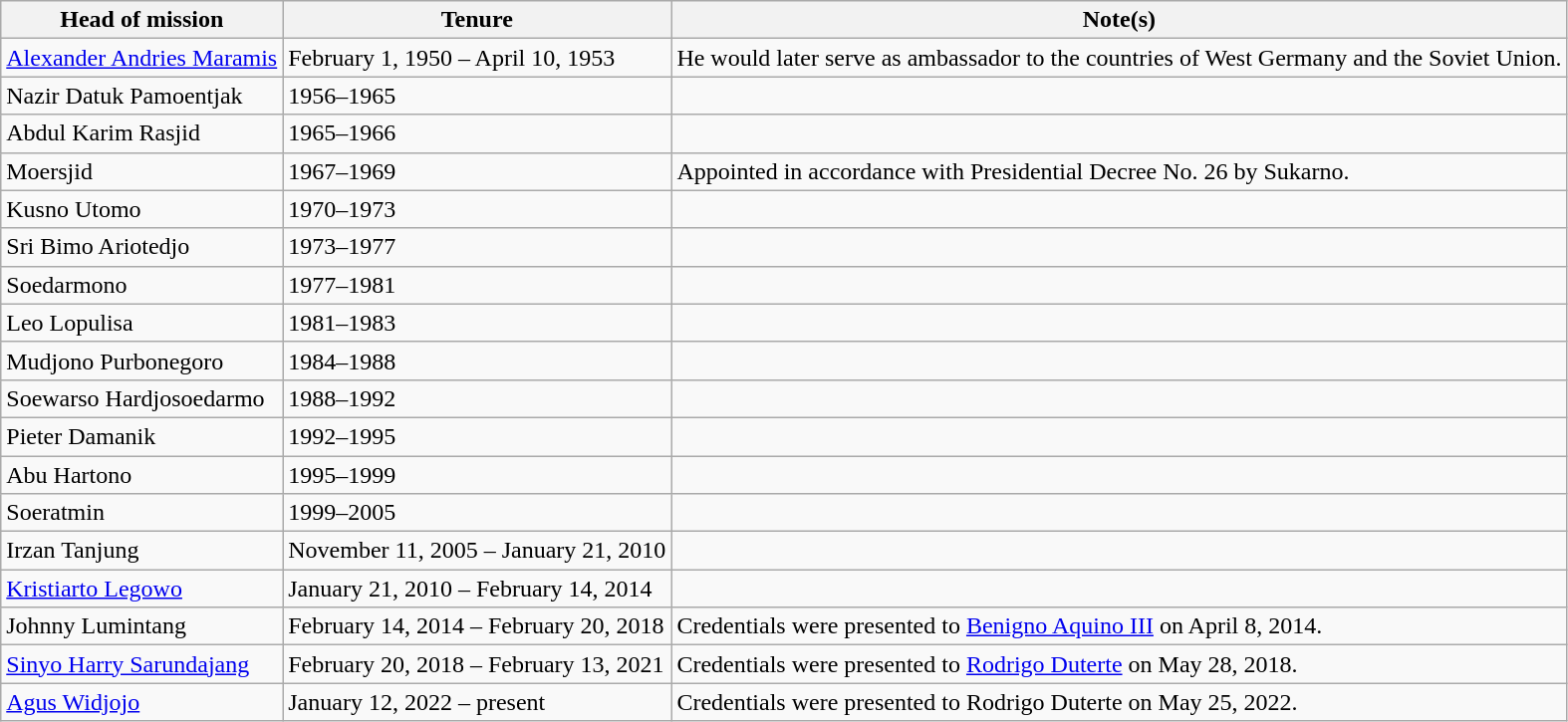<table class=wikitable>
<tr>
<th>Head of mission</th>
<th>Tenure</th>
<th>Note(s)</th>
</tr>
<tr>
<td><a href='#'>Alexander Andries Maramis</a></td>
<td>February 1, 1950 – April 10, 1953</td>
<td>He would later serve as ambassador to the countries of West Germany and the Soviet Union.</td>
</tr>
<tr>
<td>Nazir Datuk Pamoentjak</td>
<td>1956–1965</td>
<td></td>
</tr>
<tr>
<td>Abdul Karim Rasjid</td>
<td>1965–1966</td>
<td></td>
</tr>
<tr>
<td>Moersjid</td>
<td>1967–1969</td>
<td>Appointed in accordance with Presidential Decree No. 26 by Sukarno.</td>
</tr>
<tr>
<td>Kusno Utomo</td>
<td>1970–1973</td>
<td></td>
</tr>
<tr>
<td>Sri Bimo Ariotedjo</td>
<td>1973–1977</td>
<td></td>
</tr>
<tr>
<td>Soedarmono</td>
<td>1977–1981</td>
<td></td>
</tr>
<tr>
<td>Leo Lopulisa</td>
<td>1981–1983</td>
<td></td>
</tr>
<tr>
<td>Mudjono Purbonegoro</td>
<td>1984–1988</td>
<td></td>
</tr>
<tr>
<td>Soewarso Hardjosoedarmo</td>
<td>1988–1992</td>
<td></td>
</tr>
<tr>
<td>Pieter Damanik</td>
<td>1992–1995</td>
<td></td>
</tr>
<tr>
<td>Abu Hartono</td>
<td>1995–1999</td>
<td></td>
</tr>
<tr>
<td>Soeratmin</td>
<td>1999–2005</td>
<td></td>
</tr>
<tr>
<td>Irzan Tanjung</td>
<td>November 11, 2005 – January 21, 2010</td>
<td></td>
</tr>
<tr>
<td><a href='#'>Kristiarto Legowo</a></td>
<td>January 21, 2010 – February 14, 2014</td>
<td></td>
</tr>
<tr>
<td>Johnny Lumintang</td>
<td>February 14, 2014 – February 20, 2018</td>
<td>Credentials were presented to <a href='#'>Benigno Aquino III</a> on April 8, 2014.</td>
</tr>
<tr>
<td><a href='#'>Sinyo Harry Sarundajang</a></td>
<td>February 20, 2018 – February 13, 2021</td>
<td>Credentials were presented to <a href='#'>Rodrigo Duterte</a> on May 28, 2018.</td>
</tr>
<tr>
<td><a href='#'>Agus Widjojo</a></td>
<td>January 12, 2022 – present</td>
<td>Credentials were presented to Rodrigo Duterte on May 25, 2022.</td>
</tr>
</table>
